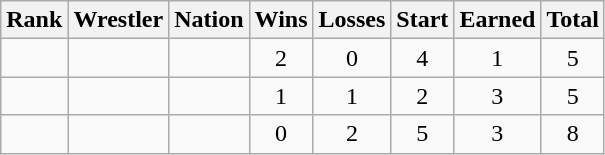<table class="wikitable sortable" style="text-align:center;">
<tr>
<th>Rank</th>
<th>Wrestler</th>
<th>Nation</th>
<th>Wins</th>
<th>Losses</th>
<th>Start</th>
<th>Earned</th>
<th>Total</th>
</tr>
<tr>
<td></td>
<td align=left></td>
<td align=left></td>
<td>2</td>
<td>0</td>
<td>4</td>
<td>1</td>
<td>5</td>
</tr>
<tr>
<td></td>
<td align=left></td>
<td align=left></td>
<td>1</td>
<td>1</td>
<td>2</td>
<td>3</td>
<td>5</td>
</tr>
<tr>
<td></td>
<td align=left></td>
<td align=left></td>
<td>0</td>
<td>2</td>
<td>5</td>
<td>3</td>
<td>8</td>
</tr>
</table>
